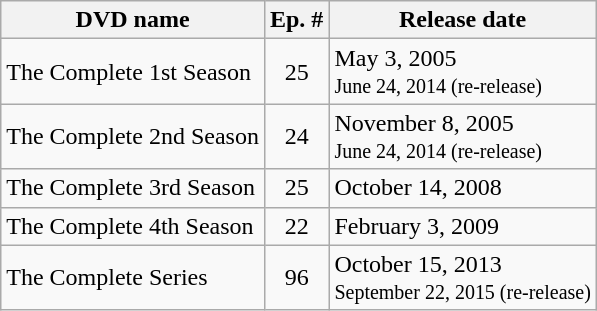<table class="wikitable">
<tr>
<th>DVD name</th>
<th>Ep. #</th>
<th>Release date</th>
</tr>
<tr>
<td>The Complete 1st Season</td>
<td style="text-align:center;"=>25</td>
<td>May 3, 2005<br> <small>June 24, 2014 (re-release)</small></td>
</tr>
<tr>
<td>The Complete 2nd Season</td>
<td style="text-align:center;"=>24</td>
<td>November 8, 2005<br> <small>June 24, 2014 (re-release)</small></td>
</tr>
<tr>
<td>The Complete 3rd Season</td>
<td style="text-align:center;"=>25</td>
<td>October 14, 2008</td>
</tr>
<tr>
<td>The Complete 4th Season</td>
<td style="text-align:center;"=>22</td>
<td>February 3, 2009</td>
</tr>
<tr>
<td>The Complete Series</td>
<td style="text-align:center;"=>96</td>
<td>October 15, 2013<br> <small>September 22, 2015 (re-release)</small></td>
</tr>
</table>
